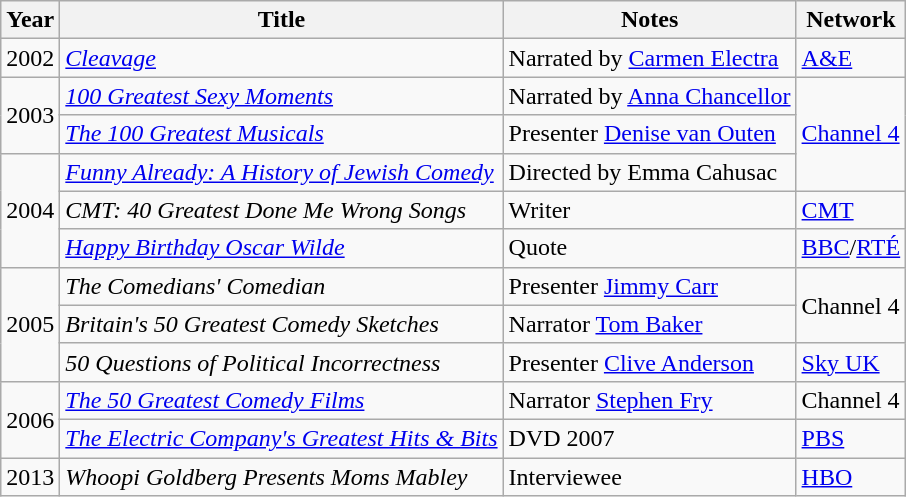<table class="wikitable sortable">
<tr>
<th>Year</th>
<th>Title</th>
<th>Notes</th>
<th>Network</th>
</tr>
<tr>
<td>2002</td>
<td><em><a href='#'>Cleavage</a></em></td>
<td>Narrated by <a href='#'>Carmen Electra</a></td>
<td><a href='#'>A&E</a></td>
</tr>
<tr>
<td rowspan="2">2003</td>
<td><em><a href='#'>100 Greatest Sexy Moments</a></em></td>
<td>Narrated by <a href='#'>Anna Chancellor</a></td>
<td rowspan="3"><a href='#'>Channel 4</a></td>
</tr>
<tr>
<td><em><a href='#'>The 100 Greatest Musicals</a></em></td>
<td>Presenter <a href='#'>Denise van Outen</a></td>
</tr>
<tr>
<td rowspan="3">2004</td>
<td><em><a href='#'>Funny Already: A History of Jewish Comedy</a></em></td>
<td>Directed by Emma Cahusac</td>
</tr>
<tr>
<td><em>CMT: 40 Greatest Done Me Wrong Songs</em></td>
<td>Writer</td>
<td><a href='#'>CMT</a></td>
</tr>
<tr>
<td><em><a href='#'>Happy Birthday Oscar Wilde</a></em></td>
<td>Quote</td>
<td><a href='#'>BBC</a>/<a href='#'>RTÉ</a></td>
</tr>
<tr>
<td rowspan="3">2005</td>
<td><em>The Comedians' Comedian</em></td>
<td>Presenter <a href='#'>Jimmy Carr</a></td>
<td rowspan="2">Channel 4</td>
</tr>
<tr>
<td><em>Britain's 50 Greatest Comedy Sketches</em></td>
<td>Narrator <a href='#'>Tom Baker</a></td>
</tr>
<tr>
<td><em>50 Questions of Political Incorrectness</em></td>
<td>Presenter <a href='#'>Clive Anderson</a></td>
<td><a href='#'>Sky UK</a></td>
</tr>
<tr>
<td rowspan="2">2006</td>
<td><em><a href='#'>The 50 Greatest Comedy Films</a></em></td>
<td>Narrator <a href='#'>Stephen Fry</a></td>
<td>Channel 4</td>
</tr>
<tr>
<td><em><a href='#'>The Electric Company's Greatest Hits & Bits</a></em></td>
<td>DVD 2007</td>
<td><a href='#'>PBS</a></td>
</tr>
<tr>
<td>2013</td>
<td><em>Whoopi Goldberg Presents Moms Mabley</em></td>
<td>Interviewee</td>
<td><a href='#'>HBO</a></td>
</tr>
</table>
